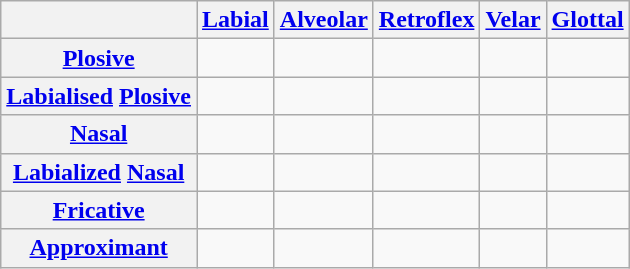<table class="wikitable" style="text-align:center">
<tr>
<th></th>
<th><a href='#'>Labial</a></th>
<th><a href='#'>Alveolar</a></th>
<th><a href='#'>Retroflex</a></th>
<th><a href='#'>Velar</a></th>
<th><a href='#'>Glottal</a></th>
</tr>
<tr>
<th><a href='#'>Plosive</a></th>
<td> </td>
<td> </td>
<td></td>
<td> </td>
<td></td>
</tr>
<tr>
<th><a href='#'>Labialised</a> <a href='#'>Plosive</a></th>
<td> </td>
<td></td>
<td></td>
<td> </td>
<td></td>
</tr>
<tr>
<th><a href='#'>Nasal</a></th>
<td></td>
<td></td>
<td></td>
<td></td>
<td></td>
</tr>
<tr>
<th><a href='#'>Labialized</a> <a href='#'>Nasal</a></th>
<td></td>
<td></td>
<td></td>
<td></td>
<td></td>
</tr>
<tr>
<th><a href='#'>Fricative</a></th>
<td></td>
<td></td>
<td></td>
<td></td>
<td></td>
</tr>
<tr>
<th><a href='#'>Approximant</a></th>
<td></td>
<td></td>
<td></td>
<td></td>
<td></td>
</tr>
</table>
